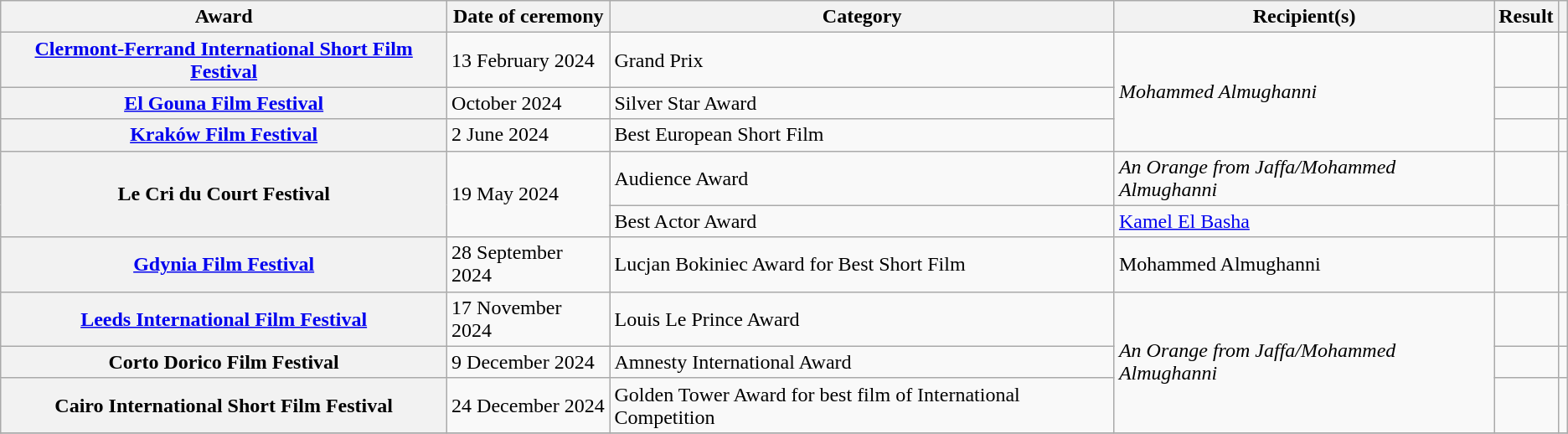<table class="wikitable sortable plainrowheaders">
<tr>
<th scope="col">Award</th>
<th scope="col">Date of ceremony</th>
<th scope="col">Category</th>
<th scope="col">Recipient(s)</th>
<th scope="col">Result</th>
<th scope="col" class="unsortable"></th>
</tr>
<tr>
<th scope="row"><a href='#'>Clermont-Ferrand International Short Film Festival</a></th>
<td>13 February 2024</td>
<td>Grand Prix</td>
<td rowspan=3><em>Mohammed Almughanni</em></td>
<td></td>
<td align="center"></td>
</tr>
<tr>
<th scope="row"><a href='#'>El Gouna Film Festival</a></th>
<td>October 2024</td>
<td>Silver Star Award</td>
<td></td>
<td align="center"></td>
</tr>
<tr>
<th scope="row"><a href='#'>Kraków Film Festival</a></th>
<td>2 June 2024</td>
<td>Best European Short Film</td>
<td></td>
<td align="center"></td>
</tr>
<tr>
<th scope="row" rowspan=2>Le Cri du Court Festival</th>
<td rowspan=2>19 May 2024</td>
<td>Audience Award</td>
<td><em>An Orange from Jaffa/Mohammed Almughanni</em></td>
<td></td>
<td align="center" rowspan=2></td>
</tr>
<tr>
<td>Best Actor Award</td>
<td><a href='#'>Kamel El Basha</a></td>
<td></td>
</tr>
<tr>
<th scope="row"><a href='#'>Gdynia Film Festival</a></th>
<td>28 September 2024</td>
<td>Lucjan Bokiniec Award for Best Short Film</td>
<td>Mohammed Almughanni</td>
<td></td>
<td align="center"></td>
</tr>
<tr>
<th scope="row"><a href='#'>Leeds International Film Festival</a></th>
<td>17 November 2024</td>
<td>Louis Le Prince Award</td>
<td rowspan=3><em>An Orange from Jaffa/Mohammed Almughanni</em></td>
<td></td>
<td align="center"></td>
</tr>
<tr>
<th scope="row">Corto Dorico Film Festival</th>
<td>9 December 2024</td>
<td>Amnesty International Award</td>
<td></td>
<td align="center"></td>
</tr>
<tr>
<th scope="row">Cairo International Short Film Festival</th>
<td>24 December 2024</td>
<td>Golden Tower Award for best film of International Competition</td>
<td></td>
<td align="center"></td>
</tr>
<tr>
</tr>
</table>
